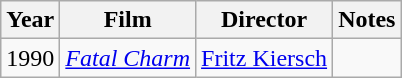<table class="wikitable">
<tr>
<th>Year</th>
<th>Film</th>
<th>Director</th>
<th>Notes</th>
</tr>
<tr>
<td>1990</td>
<td><em><a href='#'>Fatal Charm</a></em></td>
<td><a href='#'>Fritz Kiersch</a></td>
<td><small></small></td>
</tr>
</table>
